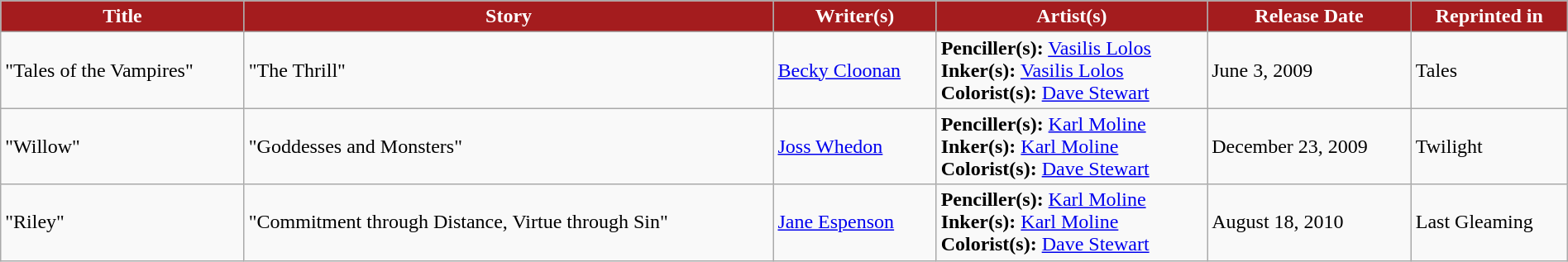<table style="width: 100%;" class="wikitable">
<tr>
<th style="background: #A41C1E; color: white;">Title</th>
<th style="background: #A41C1E; color: white;">Story</th>
<th style="background: #A41C1E; color: white;">Writer(s)</th>
<th style="background: #A41C1E; color: white;">Artist(s)</th>
<th style="background: #A41C1E; color: white;">Release Date</th>
<th style="background: #A41C1E; color: white;">Reprinted in</th>
</tr>
<tr>
<td>"Tales of the Vampires"</td>
<td>"The Thrill"</td>
<td><a href='#'>Becky Cloonan</a></td>
<td><strong>Penciller(s):</strong> <a href='#'>Vasilis Lolos</a><br><strong>Inker(s):</strong> <a href='#'>Vasilis Lolos</a><br><strong>Colorist(s):</strong> <a href='#'>Dave Stewart</a></td>
<td>June 3, 2009</td>
<td>Tales</td>
</tr>
<tr>
<td>"Willow"</td>
<td>"Goddesses and Monsters"</td>
<td><a href='#'>Joss Whedon</a></td>
<td><strong>Penciller(s):</strong> <a href='#'>Karl Moline</a><br><strong>Inker(s):</strong> <a href='#'>Karl Moline</a><br><strong>Colorist(s):</strong> <a href='#'>Dave Stewart</a></td>
<td>December 23, 2009</td>
<td>Twilight</td>
</tr>
<tr>
<td>"Riley"</td>
<td>"Commitment through Distance, Virtue through Sin"</td>
<td><a href='#'>Jane Espenson</a></td>
<td><strong>Penciller(s):</strong> <a href='#'>Karl Moline</a><br><strong>Inker(s):</strong> <a href='#'>Karl Moline</a><br><strong>Colorist(s):</strong> <a href='#'>Dave Stewart</a></td>
<td>August 18, 2010</td>
<td>Last Gleaming</td>
</tr>
</table>
